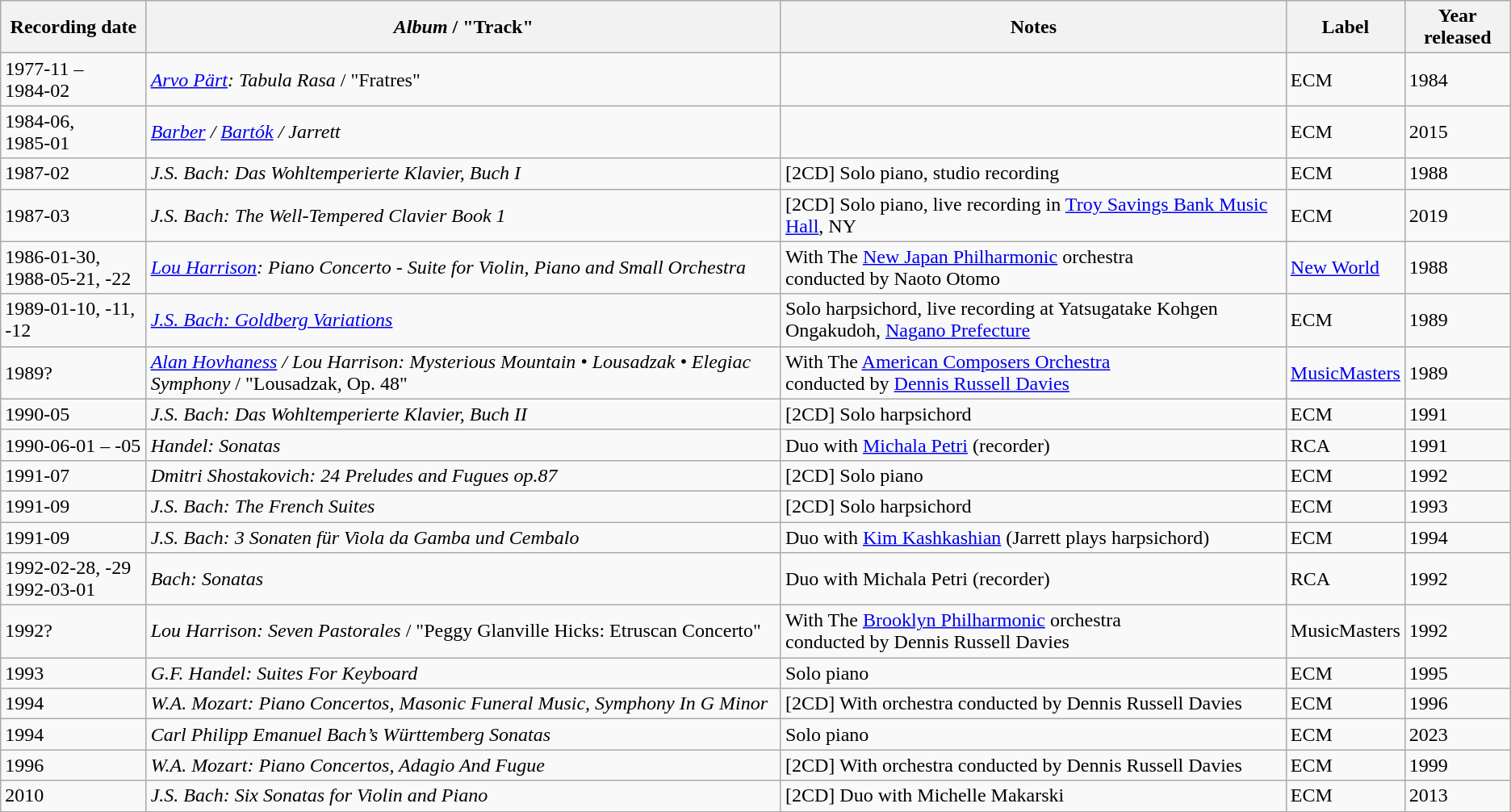<table class="wikitable sortable">
<tr ">
<th>Recording date</th>
<th><em>Album</em> / "Track"</th>
<th>Notes</th>
<th>Label</th>
<th>Year released</th>
</tr>
<tr>
<td>1977-11 – <br>1984-02</td>
<td><em><a href='#'>Arvo Pärt</a>: Tabula Rasa</em> / "Fratres"</td>
<td></td>
<td>ECM</td>
<td>1984</td>
</tr>
<tr>
<td>1984-06, <br>1985-01</td>
<td><em><a href='#'>Barber</a> / <a href='#'>Bartók</a> / Jarrett</em></td>
<td></td>
<td>ECM</td>
<td>2015</td>
</tr>
<tr>
<td>1987-02</td>
<td><em>J.S. Bach: Das Wohltemperierte Klavier, Buch I</em></td>
<td>[2CD] Solo piano, studio recording</td>
<td>ECM</td>
<td>1988</td>
</tr>
<tr>
<td>1987-03</td>
<td><em>J.S. Bach: The Well-Tempered Clavier Book 1</em></td>
<td>[2CD] Solo piano, live recording in <a href='#'>Troy Savings Bank Music Hall</a>, NY</td>
<td>ECM</td>
<td>2019</td>
</tr>
<tr>
<td>1986-01-30, <br>1988-05-21, -22</td>
<td><em><a href='#'>Lou Harrison</a>: Piano Concerto - Suite for Violin, Piano and Small Orchestra</em></td>
<td>With The <a href='#'>New Japan Philharmonic</a> orchestra<br> conducted by Naoto Otomo</td>
<td><a href='#'>New World</a></td>
<td>1988</td>
</tr>
<tr>
<td>1989-01-10, -11, -12</td>
<td><em><a href='#'>J.S. Bach: Goldberg Variations</a></em></td>
<td>Solo harpsichord, live recording at Yatsugatake Kohgen Ongakudoh, <a href='#'>Nagano Prefecture</a></td>
<td>ECM</td>
<td>1989</td>
</tr>
<tr>
<td>1989?</td>
<td><em><a href='#'>Alan Hovhaness</a> / Lou Harrison: Mysterious Mountain • Lousadzak • Elegiac Symphony</em> / "Lousadzak, Op. 48"</td>
<td>With The <a href='#'>American Composers Orchestra</a><br> conducted by <a href='#'>Dennis Russell Davies</a></td>
<td><a href='#'>MusicMasters</a></td>
<td>1989</td>
</tr>
<tr>
<td>1990-05</td>
<td><em>J.S. Bach: Das Wohltemperierte Klavier, Buch II</em></td>
<td>[2CD] Solo harpsichord</td>
<td>ECM</td>
<td>1991</td>
</tr>
<tr>
<td>1990-06-01 – -05</td>
<td><em>Handel: Sonatas</em></td>
<td>Duo with <a href='#'>Michala Petri</a> (recorder)</td>
<td>RCA</td>
<td>1991</td>
</tr>
<tr>
<td>1991-07</td>
<td><em>Dmitri Shostakovich: 24 Preludes and Fugues op.87</em></td>
<td>[2CD] Solo piano</td>
<td>ECM</td>
<td>1992</td>
</tr>
<tr>
<td>1991-09</td>
<td><em>J.S. Bach: The French Suites</em></td>
<td>[2CD] Solo harpsichord</td>
<td>ECM</td>
<td>1993</td>
</tr>
<tr>
<td>1991-09</td>
<td><em>J.S. Bach: 3 Sonaten für Viola da Gamba und Cembalo</em></td>
<td>Duo with <a href='#'>Kim Kashkashian</a> (Jarrett plays harpsichord)</td>
<td>ECM</td>
<td>1994</td>
</tr>
<tr>
<td>1992-02-28, -29<br>1992-03-01</td>
<td><em>Bach: Sonatas</em></td>
<td>Duo with Michala Petri (recorder)</td>
<td>RCA</td>
<td>1992</td>
</tr>
<tr>
<td>1992?</td>
<td><em>Lou Harrison: Seven Pastorales</em> / "Peggy Glanville Hicks: Etruscan Concerto"</td>
<td>With The <a href='#'>Brooklyn Philharmonic</a> orchestra<br> conducted by Dennis Russell Davies</td>
<td>MusicMasters</td>
<td>1992</td>
</tr>
<tr>
<td>1993</td>
<td><em>G.F. Handel: Suites For Keyboard</em></td>
<td>Solo piano</td>
<td>ECM</td>
<td>1995</td>
</tr>
<tr>
<td>1994</td>
<td><em>W.A. Mozart: Piano Concertos, Masonic Funeral Music, Symphony In G Minor</em></td>
<td>[2CD] With orchestra conducted by Dennis Russell Davies</td>
<td>ECM</td>
<td>1996</td>
</tr>
<tr>
<td>1994</td>
<td><em>Carl Philipp Emanuel Bach’s Württemberg Sonatas</em></td>
<td>Solo piano</td>
<td>ECM</td>
<td>2023</td>
</tr>
<tr>
<td>1996</td>
<td><em>W.A. Mozart: Piano Concertos, Adagio And Fugue</em></td>
<td>[2CD] With orchestra conducted by Dennis Russell Davies</td>
<td>ECM</td>
<td>1999</td>
</tr>
<tr>
<td>2010</td>
<td><em>J.S. Bach: Six Sonatas for Violin and Piano</em></td>
<td>[2CD] Duo with Michelle Makarski</td>
<td>ECM</td>
<td>2013</td>
</tr>
</table>
